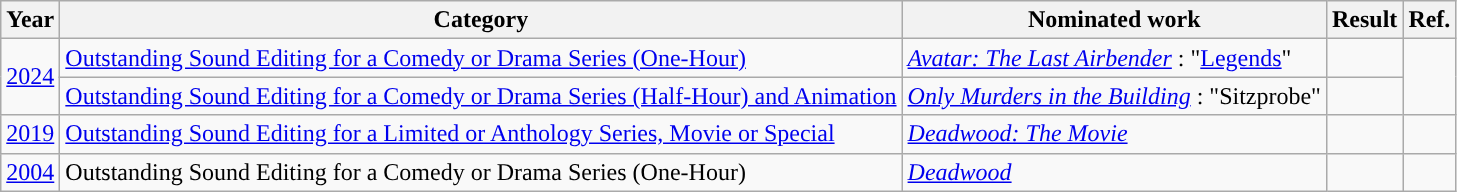<table class="wikitable">
<tr>
<th>Year</th>
<th>Category</th>
<th>Nominated work</th>
<th>Result</th>
<th>Ref.</th>
</tr>
<tr>
<td rowspan="2"><a href='#'>2024</a></td>
<td><a href='#'>Outstanding Sound Editing for a Comedy or Drama Series (One-Hour)</a></td>
<td><em><a href='#'>Avatar: The Last Airbender</a></em> : "<a href='#'>Legends</a>"</td>
<td></td>
<td rowspan="2"></td>
</tr>
<tr>
<td><a href='#'>Outstanding Sound Editing for a Comedy or Drama Series (Half-Hour) and Animation</a></td>
<td><em><a href='#'>Only Murders in the Building</a></em> : "Sitzprobe"</td>
<td></td>
</tr>
<tr>
<td><a href='#'>2019</a></td>
<td><a href='#'>Outstanding Sound Editing for a Limited or Anthology Series, Movie or Special</a></td>
<td><em><a href='#'>Deadwood: The Movie</a></em></td>
<td></td>
<td></td>
</tr>
<tr>
<td><a href='#'>2004</a></td>
<td>Outstanding Sound Editing for a Comedy or Drama Series (One-Hour)</td>
<td><em><a href='#'>Deadwood</a></em></td>
<td></td>
<td></td>
</tr>
</table>
